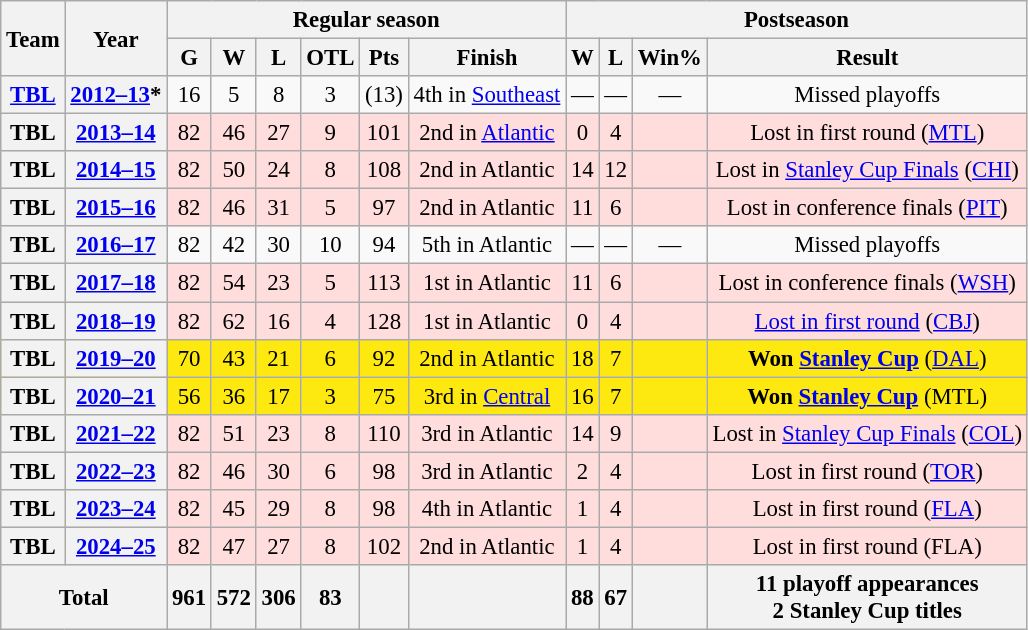<table class="wikitable" style="font-size:95%; text-align:center;">
<tr>
<th rowspan="2">Team</th>
<th rowspan="2">Year</th>
<th colspan="6">Regular season</th>
<th colspan="5">Postseason</th>
</tr>
<tr>
<th>G</th>
<th>W</th>
<th>L</th>
<th>OTL</th>
<th>Pts</th>
<th>Finish</th>
<th>W</th>
<th>L</th>
<th>Win%</th>
<th>Result</th>
</tr>
<tr>
<th><a href='#'>TBL</a></th>
<th><a href='#'>2012–13</a>*</th>
<td>16</td>
<td>5</td>
<td>8</td>
<td>3</td>
<td>(13)</td>
<td>4th in <a href='#'>Southeast</a></td>
<td>—</td>
<td>—</td>
<td>—</td>
<td>Missed playoffs</td>
</tr>
<tr style="background:#fdd;">
<th>TBL</th>
<th><a href='#'>2013–14</a></th>
<td>82</td>
<td>46</td>
<td>27</td>
<td>9</td>
<td>101</td>
<td>2nd in <a href='#'>Atlantic</a></td>
<td>0</td>
<td>4</td>
<td></td>
<td>Lost in first round (<a href='#'>MTL</a>)</td>
</tr>
<tr style="background:#fdd;">
<th>TBL</th>
<th><a href='#'>2014–15</a></th>
<td>82</td>
<td>50</td>
<td>24</td>
<td>8</td>
<td>108</td>
<td>2nd in Atlantic</td>
<td>14</td>
<td>12</td>
<td></td>
<td>Lost in <a href='#'>Stanley Cup Finals</a> (<a href='#'>CHI</a>)</td>
</tr>
<tr style="background:#fdd;">
<th>TBL</th>
<th><a href='#'>2015–16</a></th>
<td>82</td>
<td>46</td>
<td>31</td>
<td>5</td>
<td>97</td>
<td>2nd in Atlantic</td>
<td>11</td>
<td>6</td>
<td></td>
<td>Lost in conference finals (<a href='#'>PIT</a>)</td>
</tr>
<tr>
<th>TBL</th>
<th><a href='#'>2016–17</a></th>
<td>82</td>
<td>42</td>
<td>30</td>
<td>10</td>
<td>94</td>
<td>5th in Atlantic</td>
<td>—</td>
<td>—</td>
<td>—</td>
<td>Missed playoffs</td>
</tr>
<tr style="background:#fdd;">
<th>TBL</th>
<th><a href='#'>2017–18</a></th>
<td>82</td>
<td>54</td>
<td>23</td>
<td>5</td>
<td>113</td>
<td>1st in Atlantic</td>
<td>11</td>
<td>6</td>
<td></td>
<td>Lost in conference finals (<a href='#'>WSH</a>)</td>
</tr>
<tr style="background:#fdd;">
<th>TBL</th>
<th><a href='#'>2018–19</a></th>
<td>82</td>
<td>62</td>
<td>16</td>
<td>4</td>
<td>128</td>
<td>1st in Atlantic</td>
<td>0</td>
<td>4</td>
<td></td>
<td><a href='#'>Lost in first round</a> (<a href='#'>CBJ</a>)</td>
</tr>
<tr style="background:#FDE910;">
<th>TBL</th>
<th><a href='#'>2019–20</a></th>
<td>70</td>
<td>43</td>
<td>21</td>
<td>6</td>
<td>92</td>
<td>2nd in Atlantic</td>
<td>18</td>
<td>7</td>
<td></td>
<td><strong>Won <a href='#'>Stanley Cup</a></strong> (<a href='#'>DAL</a>)</td>
</tr>
<tr style="background:#FDE910;">
<th>TBL</th>
<th><a href='#'>2020–21</a></th>
<td>56</td>
<td>36</td>
<td>17</td>
<td>3</td>
<td>75</td>
<td>3rd in <a href='#'>Central</a></td>
<td>16</td>
<td>7</td>
<td></td>
<td><strong>Won <a href='#'>Stanley Cup</a></strong> (MTL)</td>
</tr>
<tr style="background:#fdd;">
<th>TBL</th>
<th><a href='#'>2021–22</a></th>
<td>82</td>
<td>51</td>
<td>23</td>
<td>8</td>
<td>110</td>
<td>3rd in Atlantic</td>
<td>14</td>
<td>9</td>
<td></td>
<td>Lost in <a href='#'>Stanley Cup Finals</a> (<a href='#'>COL</a>)</td>
</tr>
<tr style="background:#fdd;">
<th>TBL</th>
<th><a href='#'>2022–23</a></th>
<td>82</td>
<td>46</td>
<td>30</td>
<td>6</td>
<td>98</td>
<td>3rd in Atlantic</td>
<td>2</td>
<td>4</td>
<td></td>
<td>Lost in first round (<a href='#'>TOR</a>)</td>
</tr>
<tr style="background:#fdd;">
<th>TBL</th>
<th><a href='#'>2023–24</a></th>
<td>82</td>
<td>45</td>
<td>29</td>
<td>8</td>
<td>98</td>
<td>4th in Atlantic</td>
<td>1</td>
<td>4</td>
<td></td>
<td>Lost in first round (<a href='#'>FLA</a>)</td>
</tr>
<tr style="background:#fdd;">
<th>TBL</th>
<th><a href='#'>2024–25</a></th>
<td>82</td>
<td>47</td>
<td>27</td>
<td>8</td>
<td>102</td>
<td>2nd in Atlantic</td>
<td>1</td>
<td>4</td>
<td></td>
<td>Lost in first round (FLA)</td>
</tr>
<tr>
<th colspan="2">Total</th>
<th>961</th>
<th>572</th>
<th>306</th>
<th>83</th>
<th> </th>
<th> </th>
<th>88</th>
<th>67</th>
<th></th>
<th>11 playoff appearances<br>2 Stanley Cup titles</th>
</tr>
</table>
